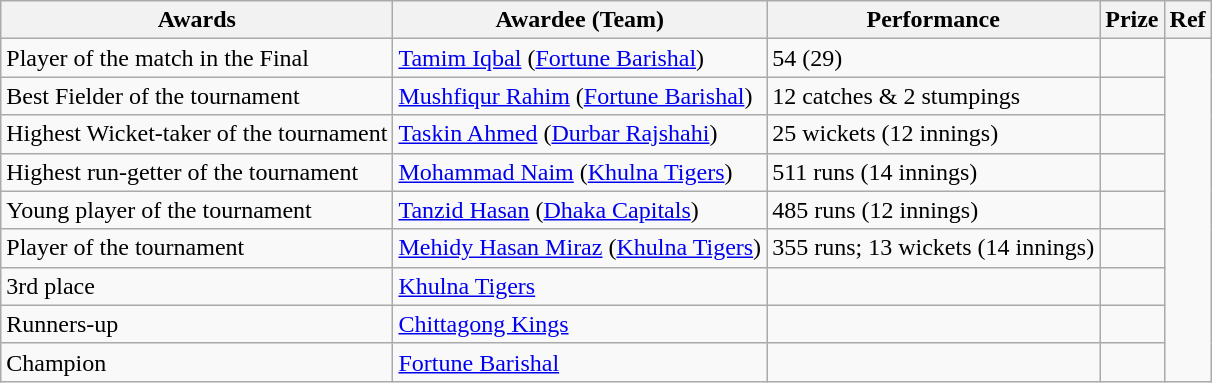<table class="wikitable">
<tr>
<th>Awards</th>
<th>Awardee (Team)</th>
<th>Performance</th>
<th>Prize</th>
<th>Ref</th>
</tr>
<tr>
<td>Player of the match in the Final</td>
<td><a href='#'>Tamim Iqbal</a> (<a href='#'>Fortune Barishal</a>)</td>
<td>54 (29)</td>
<td></td>
<td rowspan=9></td>
</tr>
<tr>
<td>Best Fielder of the tournament</td>
<td><a href='#'>Mushfiqur Rahim</a> (<a href='#'>Fortune Barishal</a>)</td>
<td>12 catches & 2 stumpings</td>
<td></td>
</tr>
<tr>
<td>Highest Wicket-taker of the tournament</td>
<td><a href='#'>Taskin Ahmed</a> (<a href='#'>Durbar Rajshahi</a>)</td>
<td>25 wickets (12 innings)</td>
<td></td>
</tr>
<tr>
<td>Highest run-getter of the tournament</td>
<td><a href='#'>Mohammad Naim</a> (<a href='#'>Khulna Tigers</a>)</td>
<td>511 runs (14 innings)</td>
<td></td>
</tr>
<tr>
<td>Young player of the tournament</td>
<td><a href='#'>Tanzid Hasan</a> (<a href='#'>Dhaka Capitals</a>)</td>
<td>485 runs (12 innings)</td>
<td></td>
</tr>
<tr>
<td>Player of the tournament</td>
<td><a href='#'>Mehidy Hasan Miraz</a> (<a href='#'>Khulna Tigers</a>)</td>
<td>355 runs; 13 wickets (14 innings)</td>
<td></td>
</tr>
<tr>
<td>3rd place</td>
<td><a href='#'>Khulna Tigers</a></td>
<td></td>
<td></td>
</tr>
<tr>
<td>Runners-up</td>
<td><a href='#'>Chittagong Kings</a></td>
<td></td>
<td></td>
</tr>
<tr>
<td>Champion</td>
<td><a href='#'>Fortune Barishal</a></td>
<td></td>
<td></td>
</tr>
</table>
